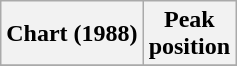<table class="wikitable">
<tr>
<th align="left">Chart (1988)</th>
<th align="center">Peak<br>position</th>
</tr>
<tr>
</tr>
</table>
